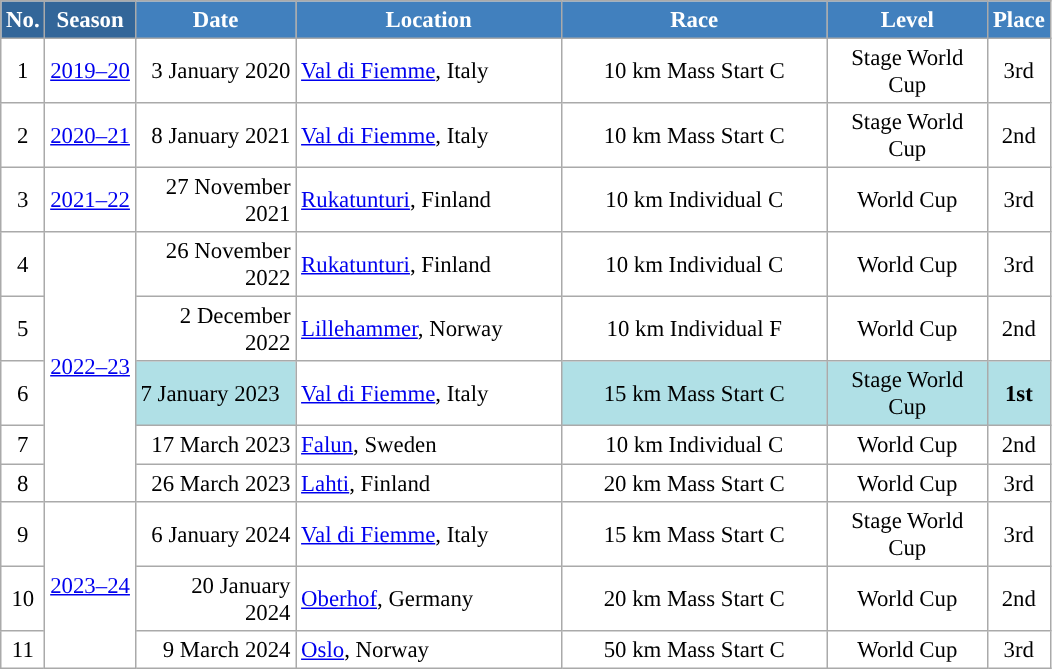<table class="wikitable sortable" style="font-size:95%; text-align:center; border:grey solid 1px; border-collapse:collapse; background:#ffffff;">
<tr style="background:#efefef;">
<th style="background-color:#369; color:white;">No.</th>
<th style="background-color:#369; color:white;">Season</th>
<th style="background-color:#4180be; color:white; width:100px;">Date</th>
<th style="background-color:#4180be; color:white; width:170px;">Location</th>
<th style="background-color:#4180be; color:white; width:170px;">Race</th>
<th style="background-color:#4180be; color:white; width:100px;">Level</th>
<th style="background-color:#4180be; color:white;">Place</th>
</tr>
<tr>
<td align=center>1</td>
<td align=center><a href='#'>2019–20</a></td>
<td align=right>3 January 2020</td>
<td align=left> <a href='#'>Val di Fiemme</a>, Italy</td>
<td>10 km Mass Start C</td>
<td>Stage World Cup</td>
<td>3rd</td>
</tr>
<tr>
<td align=center>2</td>
<td align=center><a href='#'>2020–21</a></td>
<td align=right>8 January 2021</td>
<td align=left> <a href='#'>Val di Fiemme</a>, Italy</td>
<td>10 km Mass Start C</td>
<td>Stage World Cup</td>
<td>2nd</td>
</tr>
<tr>
<td align=center>3</td>
<td rowspan="1" align="center"><a href='#'>2021–22</a></td>
<td align=right>27 November 2021</td>
<td align=left> <a href='#'>Rukatunturi</a>, Finland</td>
<td>10 km Individual C</td>
<td>World Cup</td>
<td>3rd</td>
</tr>
<tr>
<td align=center>4</td>
<td rowspan="5" align="center"><a href='#'>2022–23</a></td>
<td align=right>26 November 2022</td>
<td align=left> <a href='#'>Rukatunturi</a>, Finland</td>
<td>10 km Individual C</td>
<td>World Cup</td>
<td>3rd</td>
</tr>
<tr>
<td align=center>5</td>
<td align=right>2 December 2022</td>
<td align=left> <a href='#'>Lillehammer</a>, Norway</td>
<td>10 km Individual F</td>
<td>World Cup</td>
<td>2nd</td>
</tr>
<tr>
<td align=center>6</td>
<td align=left bgcolor="#BOEOE6" align=right>7 January 2023</td>
<td align=left> <a href='#'>Val di Fiemme</a>, Italy</td>
<td bgcolor="#BOEOE6" align=center>15 km Mass Start C</td>
<td bgcolor="#BOEOE6">Stage World Cup</td>
<td bgcolor="#BOEOE6"><strong>1st</strong></td>
</tr>
<tr>
<td align=center>7</td>
<td align=right>17 March 2023</td>
<td align=left> <a href='#'>Falun</a>, Sweden</td>
<td>10 km Individual C</td>
<td>World Cup</td>
<td>2nd</td>
</tr>
<tr>
<td align=center>8</td>
<td align=right>26 March 2023</td>
<td align=left> <a href='#'>Lahti</a>, Finland</td>
<td>20 km Mass Start C</td>
<td>World Cup</td>
<td>3rd</td>
</tr>
<tr>
<td align=center>9</td>
<td rowspan="3" align=center><a href='#'>2023–24</a></td>
<td align=right>6 January 2024</td>
<td align=left> <a href='#'>Val di Fiemme</a>, Italy</td>
<td>15 km Mass Start C</td>
<td>Stage World Cup</td>
<td>3rd</td>
</tr>
<tr>
<td align=center>10</td>
<td align=right>20 January 2024</td>
<td align=left> <a href='#'>Oberhof</a>, Germany</td>
<td>20 km Mass Start C</td>
<td>World Cup</td>
<td>2nd</td>
</tr>
<tr>
<td align=center>11</td>
<td align=right>9 March 2024</td>
<td align=left> <a href='#'>Oslo</a>, Norway</td>
<td>50 km Mass Start C</td>
<td>World Cup</td>
<td>3rd</td>
</tr>
</table>
